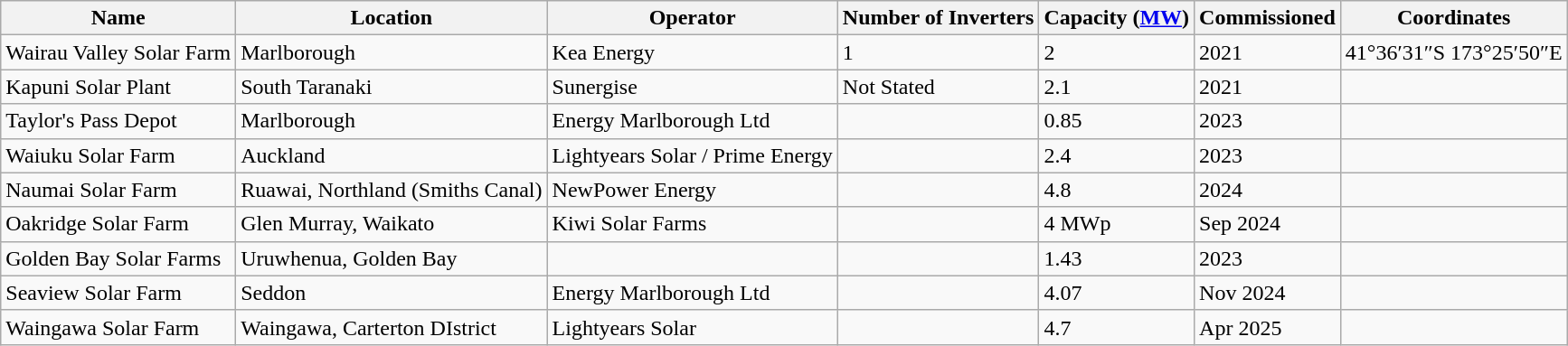<table class="wikitable sortable">
<tr>
<th>Name</th>
<th>Location</th>
<th>Operator</th>
<th>Number of Inverters</th>
<th>Capacity (<a href='#'>MW</a>)</th>
<th>Commissioned</th>
<th>Coordinates</th>
</tr>
<tr>
<td>Wairau Valley Solar Farm</td>
<td>Marlborough</td>
<td>Kea Energy</td>
<td>1</td>
<td>2</td>
<td>2021</td>
<td>41°36′31″S 173°25′50″E</td>
</tr>
<tr>
<td>Kapuni Solar Plant</td>
<td>South Taranaki</td>
<td>Sunergise</td>
<td>Not Stated</td>
<td>2.1</td>
<td>2021</td>
<td></td>
</tr>
<tr>
<td>Taylor's Pass Depot</td>
<td>Marlborough</td>
<td>Energy Marlborough Ltd</td>
<td></td>
<td>0.85</td>
<td>2023</td>
<td></td>
</tr>
<tr>
<td>Waiuku Solar Farm</td>
<td>Auckland</td>
<td>Lightyears Solar / Prime Energy</td>
<td></td>
<td>2.4</td>
<td>2023</td>
<td></td>
</tr>
<tr>
<td>Naumai Solar Farm</td>
<td>Ruawai, Northland (Smiths Canal)</td>
<td>NewPower Energy</td>
<td></td>
<td>4.8</td>
<td>2024</td>
<td></td>
</tr>
<tr>
<td>Oakridge Solar Farm</td>
<td>Glen Murray, Waikato</td>
<td>Kiwi Solar Farms</td>
<td></td>
<td>4 MWp</td>
<td>Sep 2024</td>
<td></td>
</tr>
<tr>
<td>Golden Bay Solar Farms</td>
<td>Uruwhenua, Golden Bay</td>
<td></td>
<td></td>
<td>1.43</td>
<td>2023</td>
<td></td>
</tr>
<tr>
<td>Seaview Solar Farm</td>
<td>Seddon</td>
<td>Energy Marlborough Ltd</td>
<td></td>
<td>4.07</td>
<td>Nov 2024</td>
<td></td>
</tr>
<tr>
<td>Waingawa Solar Farm</td>
<td>Waingawa, Carterton DIstrict</td>
<td>Lightyears Solar</td>
<td></td>
<td>4.7</td>
<td>Apr 2025</td>
<td></td>
</tr>
</table>
